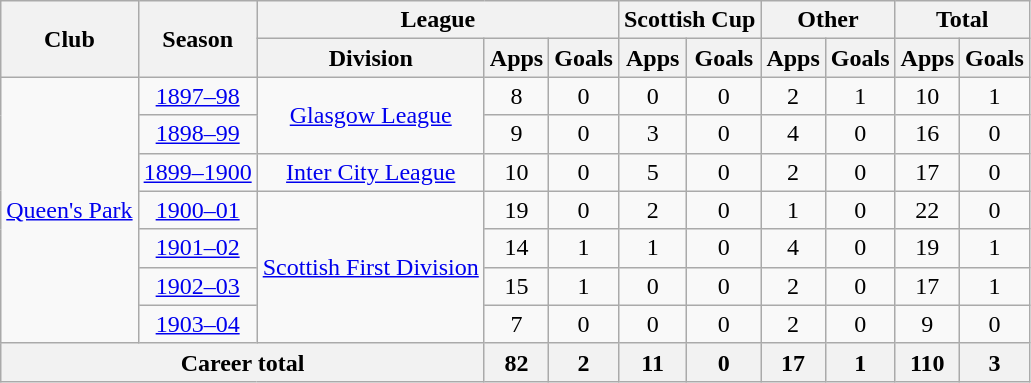<table class="wikitable" style="text-align: center;">
<tr>
<th rowspan="2">Club</th>
<th rowspan="2">Season</th>
<th colspan="3">League</th>
<th colspan="2">Scottish Cup</th>
<th colspan="2">Other</th>
<th colspan="2">Total</th>
</tr>
<tr>
<th>Division</th>
<th>Apps</th>
<th>Goals</th>
<th>Apps</th>
<th>Goals</th>
<th>Apps</th>
<th>Goals</th>
<th>Apps</th>
<th>Goals</th>
</tr>
<tr>
<td rowspan="7"><a href='#'>Queen's Park</a></td>
<td><a href='#'>1897–98</a></td>
<td rowspan="2"><a href='#'>Glasgow League</a></td>
<td>8</td>
<td>0</td>
<td>0</td>
<td>0</td>
<td>2</td>
<td>1</td>
<td>10</td>
<td>1</td>
</tr>
<tr>
<td><a href='#'>1898–99</a></td>
<td>9</td>
<td>0</td>
<td>3</td>
<td>0</td>
<td>4</td>
<td>0</td>
<td>16</td>
<td>0</td>
</tr>
<tr>
<td><a href='#'>1899–1900</a></td>
<td><a href='#'>Inter City League</a></td>
<td>10</td>
<td>0</td>
<td>5</td>
<td>0</td>
<td>2</td>
<td>0</td>
<td>17</td>
<td>0</td>
</tr>
<tr>
<td><a href='#'>1900–01</a></td>
<td rowspan="4"><a href='#'>Scottish First Division</a></td>
<td>19</td>
<td>0</td>
<td>2</td>
<td>0</td>
<td>1</td>
<td>0</td>
<td>22</td>
<td>0</td>
</tr>
<tr>
<td><a href='#'>1901–02</a></td>
<td>14</td>
<td>1</td>
<td>1</td>
<td>0</td>
<td>4</td>
<td>0</td>
<td>19</td>
<td>1</td>
</tr>
<tr>
<td><a href='#'>1902–03</a></td>
<td>15</td>
<td>1</td>
<td>0</td>
<td>0</td>
<td>2</td>
<td>0</td>
<td>17</td>
<td>1</td>
</tr>
<tr>
<td><a href='#'>1903–04</a></td>
<td>7</td>
<td>0</td>
<td>0</td>
<td>0</td>
<td>2</td>
<td>0</td>
<td>9</td>
<td>0</td>
</tr>
<tr>
<th colspan="3">Career total</th>
<th>82</th>
<th>2</th>
<th>11</th>
<th>0</th>
<th>17</th>
<th>1</th>
<th>110</th>
<th>3</th>
</tr>
</table>
